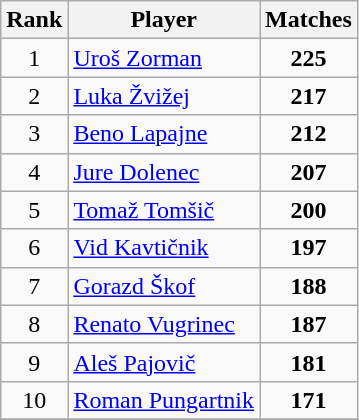<table class="wikitable sortable" style="text-align:center;">
<tr>
<th>Rank</th>
<th>Player</th>
<th>Matches</th>
</tr>
<tr>
<td>1</td>
<td style="text-align: left;"><a href='#'>Uroš Zorman</a></td>
<td><strong>225</strong></td>
</tr>
<tr>
<td>2</td>
<td style="text-align: left;"><a href='#'>Luka Žvižej</a></td>
<td><strong>217</strong></td>
</tr>
<tr>
<td>3</td>
<td style="text-align: left;"><a href='#'>Beno Lapajne</a></td>
<td><strong>212</strong></td>
</tr>
<tr>
<td>4</td>
<td style="text-align: left;"><a href='#'>Jure Dolenec</a></td>
<td><strong>207</strong></td>
</tr>
<tr>
<td>5</td>
<td style="text-align: left;"><a href='#'>Tomaž Tomšič</a></td>
<td><strong>200</strong></td>
</tr>
<tr>
<td>6</td>
<td style="text-align: left;"><a href='#'>Vid Kavtičnik</a></td>
<td><strong>197</strong></td>
</tr>
<tr>
<td>7</td>
<td style="text-align: left;"><a href='#'>Gorazd Škof</a></td>
<td><strong>188</strong></td>
</tr>
<tr>
<td>8</td>
<td style="text-align: left;"><a href='#'>Renato Vugrinec</a></td>
<td><strong>187</strong></td>
</tr>
<tr>
<td>9</td>
<td style="text-align: left;"><a href='#'>Aleš Pajovič</a></td>
<td><strong>181</strong></td>
</tr>
<tr>
<td>10</td>
<td style="text-align: left;"><a href='#'>Roman Pungartnik</a></td>
<td><strong>171</strong></td>
</tr>
<tr>
</tr>
</table>
